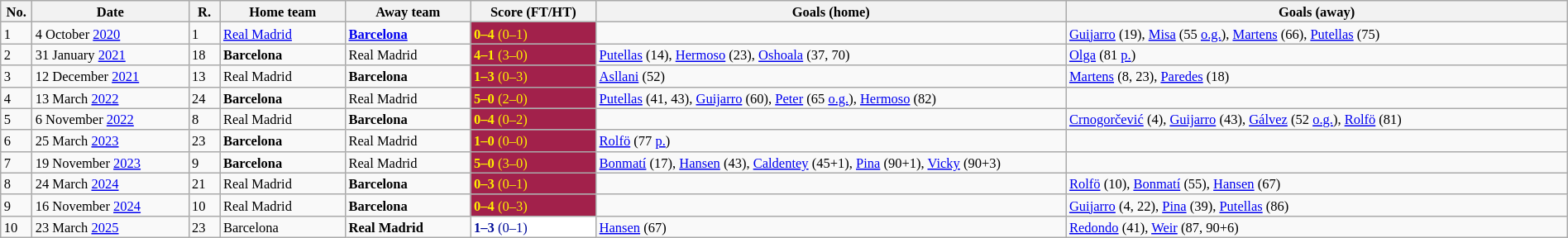<table class="wikitable" style="width:100%; margin:0 left; font-size: 11px">
<tr>
<th width="2%">No.</th>
<th class="unsortable" style="width:10%;">Date</th>
<th width="2%">R.</th>
<th width="8%">Home team</th>
<th width="8%">Away team</th>
<th width="8%">Score (FT/HT)</th>
<th style="width:30%;">Goals (home)</th>
<th width="30">Goals (away)</th>
</tr>
<tr>
<td>1</td>
<td>4 October <a href='#'>2020</a></td>
<td>1</td>
<td><a href='#'>Real Madrid</a></td>
<td><strong><a href='#'>Barcelona</a></strong></td>
<td style="color:#fff000; background:#A2214B"><strong>0–4</strong> (0–1)</td>
<td></td>
<td><a href='#'>Guijarro</a> (19), <a href='#'>Misa</a> (55 <a href='#'>o.g.</a>), <a href='#'>Martens</a> (66), <a href='#'>Putellas</a> (75)</td>
</tr>
<tr>
<td>2</td>
<td>31 January <a href='#'>2021</a></td>
<td>18</td>
<td><strong>Barcelona</strong></td>
<td>Real Madrid</td>
<td style="color:#fff000; background:#A2214B"><strong>4–1</strong> (3–0)</td>
<td><a href='#'>Putellas</a> (14), <a href='#'>Hermoso</a> (23), <a href='#'>Oshoala</a> (37, 70)</td>
<td><a href='#'>Olga</a> (81 <a href='#'>p.</a>)</td>
</tr>
<tr>
<td>3</td>
<td>12 December <a href='#'>2021</a></td>
<td>13</td>
<td>Real Madrid</td>
<td><strong>Barcelona</strong></td>
<td style="color:#fff000; background:#A2214B"><strong>1–3</strong> (0–3)</td>
<td><a href='#'>Asllani</a> (52)</td>
<td><a href='#'>Martens</a> (8, 23), <a href='#'>Paredes</a> (18)</td>
</tr>
<tr>
<td>4</td>
<td>13 March <a href='#'>2022</a></td>
<td>24</td>
<td><strong>Barcelona</strong></td>
<td>Real Madrid</td>
<td style="color:#fff000; background:#A2214B"><strong>5–0</strong> (2–0)</td>
<td><a href='#'>Putellas</a> (41, 43), <a href='#'>Guijarro</a> (60), <a href='#'>Peter</a> (65 <a href='#'>o.g.</a>), <a href='#'>Hermoso</a> (82)</td>
<td></td>
</tr>
<tr>
<td>5</td>
<td>6 November <a href='#'>2022</a></td>
<td>8</td>
<td>Real Madrid</td>
<td><strong>Barcelona</strong></td>
<td style="color:#fff000; background:#A2214B"><strong>0–4</strong> (0–2)</td>
<td></td>
<td><a href='#'>Crnogorčević</a> (4), <a href='#'>Guijarro</a> (43), <a href='#'>Gálvez</a> (52 <a href='#'>o.g.</a>), <a href='#'>Rolfö</a> (81)</td>
</tr>
<tr>
<td>6</td>
<td>25 March <a href='#'>2023</a></td>
<td>23</td>
<td><strong>Barcelona</strong></td>
<td>Real Madrid</td>
<td style="color:#fff000; background:#A2214B"><strong>1–0</strong> (0–0)</td>
<td><a href='#'>Rolfö</a> (77 <a href='#'>p.</a>)</td>
<td></td>
</tr>
<tr>
<td>7</td>
<td>19 November <a href='#'>2023</a></td>
<td>9</td>
<td><strong>Barcelona</strong></td>
<td>Real Madrid</td>
<td style="color:#fff000; background:#A2214B"><strong>5–0</strong> (3–0)</td>
<td><a href='#'>Bonmatí</a> (17), <a href='#'>Hansen</a> (43), <a href='#'>Caldentey</a> (45+1), <a href='#'>Pina</a> (90+1), <a href='#'>Vicky</a> (90+3)</td>
<td></td>
</tr>
<tr>
<td>8</td>
<td>24 March <a href='#'>2024</a></td>
<td>21</td>
<td>Real Madrid</td>
<td><strong>Barcelona</strong></td>
<td style="color:#fff000; background:#A2214B"><strong>0–3</strong> (0–1)</td>
<td></td>
<td><a href='#'>Rolfö</a> (10), <a href='#'>Bonmatí</a> (55), <a href='#'>Hansen</a> (67)</td>
</tr>
<tr>
<td>9</td>
<td>16 November <a href='#'>2024</a></td>
<td>10</td>
<td>Real Madrid</td>
<td><strong>Barcelona</strong></td>
<td style="color:#fff000; background:#A2214B"><strong>0–4</strong> (0–3)</td>
<td></td>
<td><a href='#'>Guijarro</a> (4, 22), <a href='#'>Pina</a> (39), <a href='#'>Putellas</a> (86)</td>
</tr>
<tr>
<td>10</td>
<td>23 March <a href='#'>2025</a></td>
<td>23</td>
<td>Barcelona</td>
<td><strong>Real Madrid</strong></td>
<td style="color:#000c99; background:#ffffff"><strong>1–3</strong> (0–1)</td>
<td><a href='#'>Hansen</a> (67)</td>
<td><a href='#'>Redondo</a> (41), <a href='#'>Weir</a> (87, 90+6)</td>
</tr>
</table>
